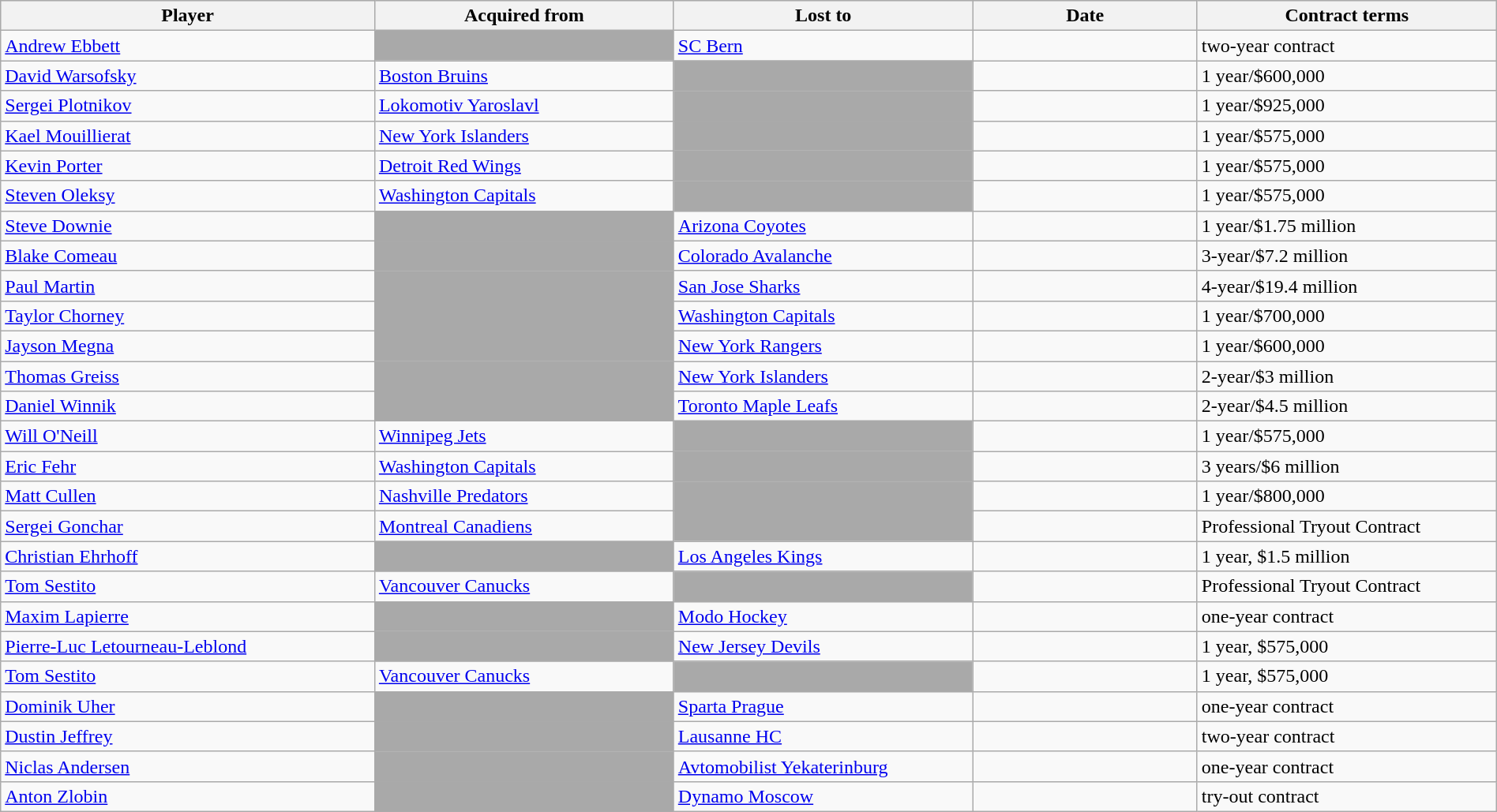<table class="wikitable" style="width:100%;">
<tr style="text-align:center; background:#ddd;">
<th style="width:25%;">Player</th>
<th style="width:20%;">Acquired from</th>
<th style="width:20%;">Lost to</th>
<th style="width:15%;">Date</th>
<th style="width:20%;">Contract terms</th>
</tr>
<tr>
<td><a href='#'>Andrew Ebbett</a></td>
<td style="background:darkgray;"></td>
<td><a href='#'>SC Bern</a></td>
<td></td>
<td>two-year contract</td>
</tr>
<tr>
<td><a href='#'>David Warsofsky</a></td>
<td><a href='#'>Boston Bruins</a></td>
<td style="background:darkgray;"></td>
<td></td>
<td>1 year/$600,000</td>
</tr>
<tr>
<td><a href='#'>Sergei Plotnikov</a></td>
<td><a href='#'>Lokomotiv Yaroslavl</a></td>
<td style="background:darkgray;"></td>
<td></td>
<td>1 year/$925,000</td>
</tr>
<tr>
<td><a href='#'>Kael Mouillierat</a></td>
<td><a href='#'>New York Islanders</a></td>
<td style="background:darkgray;"></td>
<td></td>
<td>1 year/$575,000</td>
</tr>
<tr>
<td><a href='#'>Kevin Porter</a></td>
<td><a href='#'>Detroit Red Wings</a></td>
<td style="background:darkgray;"></td>
<td></td>
<td>1 year/$575,000</td>
</tr>
<tr>
<td><a href='#'>Steven Oleksy</a></td>
<td><a href='#'>Washington Capitals</a></td>
<td style="background:darkgray;"></td>
<td></td>
<td>1 year/$575,000</td>
</tr>
<tr>
<td><a href='#'>Steve Downie</a></td>
<td style="background:darkgray;"></td>
<td><a href='#'>Arizona Coyotes</a></td>
<td></td>
<td>1 year/$1.75 million</td>
</tr>
<tr>
<td><a href='#'>Blake Comeau</a></td>
<td style="background:darkgray;"></td>
<td><a href='#'>Colorado Avalanche</a></td>
<td></td>
<td>3-year/$7.2 million</td>
</tr>
<tr>
<td><a href='#'>Paul Martin</a></td>
<td style="background:darkgray;"></td>
<td><a href='#'>San Jose Sharks</a></td>
<td></td>
<td>4-year/$19.4 million</td>
</tr>
<tr>
<td><a href='#'>Taylor Chorney</a></td>
<td style="background:darkgray;"></td>
<td><a href='#'>Washington Capitals</a></td>
<td></td>
<td>1 year/$700,000</td>
</tr>
<tr>
<td><a href='#'>Jayson Megna</a></td>
<td style="background:darkgray;"></td>
<td><a href='#'>New York Rangers</a></td>
<td></td>
<td>1 year/$600,000</td>
</tr>
<tr>
<td><a href='#'>Thomas Greiss</a></td>
<td style="background:darkgray;"></td>
<td><a href='#'>New York Islanders</a></td>
<td></td>
<td>2-year/$3 million</td>
</tr>
<tr>
<td><a href='#'>Daniel Winnik</a></td>
<td style="background:darkgray;"></td>
<td><a href='#'>Toronto Maple Leafs</a></td>
<td></td>
<td>2-year/$4.5 million</td>
</tr>
<tr>
<td><a href='#'>Will O'Neill</a></td>
<td><a href='#'>Winnipeg Jets</a></td>
<td style="background:darkgray;"></td>
<td></td>
<td>1 year/$575,000</td>
</tr>
<tr>
<td><a href='#'>Eric Fehr</a></td>
<td><a href='#'>Washington Capitals</a></td>
<td style="background:darkgray;"></td>
<td></td>
<td>3 years/$6 million</td>
</tr>
<tr>
<td><a href='#'>Matt Cullen</a></td>
<td><a href='#'>Nashville Predators</a></td>
<td style="background:darkgray;"></td>
<td></td>
<td>1 year/$800,000</td>
</tr>
<tr>
<td><a href='#'>Sergei Gonchar</a></td>
<td><a href='#'>Montreal Canadiens</a></td>
<td style="background:darkgray;"></td>
<td></td>
<td>Professional Tryout Contract</td>
</tr>
<tr>
<td><a href='#'>Christian Ehrhoff</a></td>
<td style="background:darkgray;"></td>
<td><a href='#'>Los Angeles Kings</a></td>
<td></td>
<td>1 year, $1.5 million</td>
</tr>
<tr>
<td><a href='#'>Tom Sestito</a></td>
<td><a href='#'>Vancouver Canucks</a></td>
<td style="background:darkgray;"></td>
<td></td>
<td>Professional Tryout Contract</td>
</tr>
<tr>
<td><a href='#'>Maxim Lapierre</a></td>
<td style="background:darkgray;"></td>
<td><a href='#'>Modo Hockey</a></td>
<td></td>
<td>one-year contract</td>
</tr>
<tr>
<td><a href='#'>Pierre-Luc Letourneau-Leblond</a></td>
<td style="background:darkgray;"></td>
<td><a href='#'>New Jersey Devils</a></td>
<td></td>
<td>1 year, $575,000</td>
</tr>
<tr>
<td><a href='#'>Tom Sestito</a></td>
<td><a href='#'>Vancouver Canucks</a></td>
<td style="background:darkgray;"></td>
<td></td>
<td>1 year, $575,000</td>
</tr>
<tr>
<td><a href='#'>Dominik Uher</a></td>
<td style="background:darkgray;"></td>
<td><a href='#'>Sparta Prague</a></td>
<td></td>
<td>one-year contract</td>
</tr>
<tr>
<td><a href='#'>Dustin Jeffrey</a></td>
<td style="background:darkgray;"></td>
<td><a href='#'>Lausanne HC</a></td>
<td></td>
<td>two-year contract</td>
</tr>
<tr>
<td><a href='#'>Niclas Andersen</a></td>
<td style="background:darkgray;"></td>
<td><a href='#'>Avtomobilist Yekaterinburg</a></td>
<td></td>
<td>one-year contract</td>
</tr>
<tr>
<td><a href='#'>Anton Zlobin</a></td>
<td style="background:darkgray;"></td>
<td><a href='#'>Dynamo Moscow</a></td>
<td></td>
<td>try-out contract</td>
</tr>
</table>
